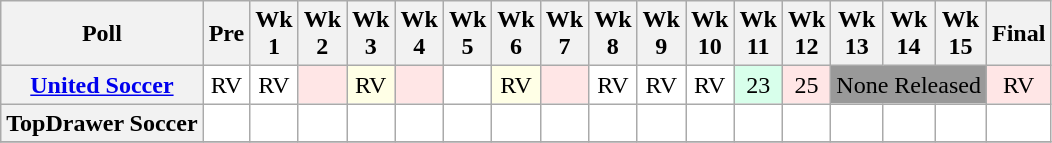<table class="wikitable" style="white-space:nowrap;text-align:center;">
<tr>
<th>Poll</th>
<th>Pre</th>
<th>Wk<br>1</th>
<th>Wk<br>2</th>
<th>Wk<br>3</th>
<th>Wk<br>4</th>
<th>Wk<br>5</th>
<th>Wk<br>6</th>
<th>Wk<br>7</th>
<th>Wk<br>8</th>
<th>Wk<br>9</th>
<th>Wk<br>10</th>
<th>Wk<br>11</th>
<th>Wk<br>12</th>
<th>Wk<br>13</th>
<th>Wk<br>14</th>
<th>Wk<br>15</th>
<th>Final<br></th>
</tr>
<tr>
<th><a href='#'>United Soccer</a></th>
<td style="background:#FFFFFF;">RV</td>
<td style="background:#FFFFFF;">RV</td>
<td style="background:#FFE6E6;"></td>
<td style="background:#FFFFE6;">RV</td>
<td style="background:#FFE6E6;"></td>
<td style="background:#FFFFFF;"></td>
<td style="background:#FFFFE6;">RV</td>
<td style="background:#FFE6E6;"></td>
<td style="background:#FFFFFF;">RV</td>
<td style="background:#FFFFFF;">RV</td>
<td style="background:#FFFFFF;">RV</td>
<td style="background:#D8FFEB;">23</td>
<td style="background:#FFE6E6;">25</td>
<td colspan=3 style="background:#999;">None Released</td>
<td style="background:#FFE6E6;">RV</td>
</tr>
<tr>
<th>TopDrawer Soccer </th>
<td style="background:#FFFFFF;"></td>
<td style="background:#FFFFFF;"></td>
<td style="background:#FFFFFF;"></td>
<td style="background:#FFFFFF;"></td>
<td style="background:#FFFFFF;"></td>
<td style="background:#FFFFFF;"></td>
<td style="background:#FFFFFF;"></td>
<td style="background:#FFFFFF;"></td>
<td style="background:#FFFFFF;"></td>
<td style="background:#FFFFFF;"></td>
<td style="background:#FFFFFF;"></td>
<td style="background:#FFFFFF;"></td>
<td style="background:#FFFFFF;"></td>
<td style="background:#FFFFFF;"></td>
<td style="background:#FFFFFF;"></td>
<td style="background:#FFFFFF;"></td>
<td style="background:#FFFFFF;"></td>
</tr>
<tr>
</tr>
</table>
